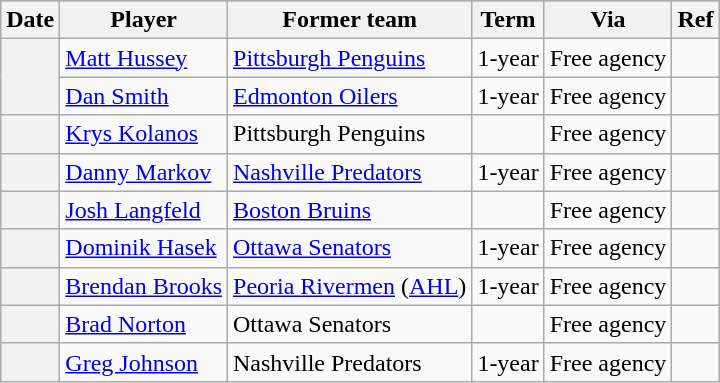<table class="wikitable plainrowheaders">
<tr style="background:#ddd; text-align:center;">
<th>Date</th>
<th>Player</th>
<th>Former team</th>
<th>Term</th>
<th>Via</th>
<th>Ref</th>
</tr>
<tr>
<th scope="row" rowspan=2></th>
<td><a href='#'>Matt Hussey</a></td>
<td><a href='#'>Pittsburgh Penguins</a></td>
<td>1-year</td>
<td>Free agency</td>
<td></td>
</tr>
<tr>
<td><a href='#'>Dan Smith</a></td>
<td><a href='#'>Edmonton Oilers</a></td>
<td>1-year</td>
<td>Free agency</td>
<td></td>
</tr>
<tr>
<th scope="row"></th>
<td><a href='#'>Krys Kolanos</a></td>
<td>Pittsburgh Penguins</td>
<td></td>
<td>Free agency</td>
<td></td>
</tr>
<tr>
<th scope="row"></th>
<td><a href='#'>Danny Markov</a></td>
<td><a href='#'>Nashville Predators</a></td>
<td>1-year</td>
<td>Free agency</td>
<td></td>
</tr>
<tr>
<th scope="row"></th>
<td><a href='#'>Josh Langfeld</a></td>
<td><a href='#'>Boston Bruins</a></td>
<td></td>
<td>Free agency</td>
<td></td>
</tr>
<tr>
<th scope="row"></th>
<td><a href='#'>Dominik Hasek</a></td>
<td><a href='#'>Ottawa Senators</a></td>
<td>1-year</td>
<td>Free agency</td>
<td></td>
</tr>
<tr>
<th scope="row"></th>
<td><a href='#'>Brendan Brooks</a></td>
<td><a href='#'>Peoria Rivermen</a> (<a href='#'>AHL</a>)</td>
<td>1-year</td>
<td>Free agency</td>
<td></td>
</tr>
<tr>
<th scope="row"></th>
<td><a href='#'>Brad Norton</a></td>
<td>Ottawa Senators</td>
<td></td>
<td>Free agency</td>
<td></td>
</tr>
<tr>
<th scope="row"></th>
<td><a href='#'>Greg Johnson</a></td>
<td>Nashville Predators</td>
<td>1-year</td>
<td>Free agency</td>
<td></td>
</tr>
</table>
